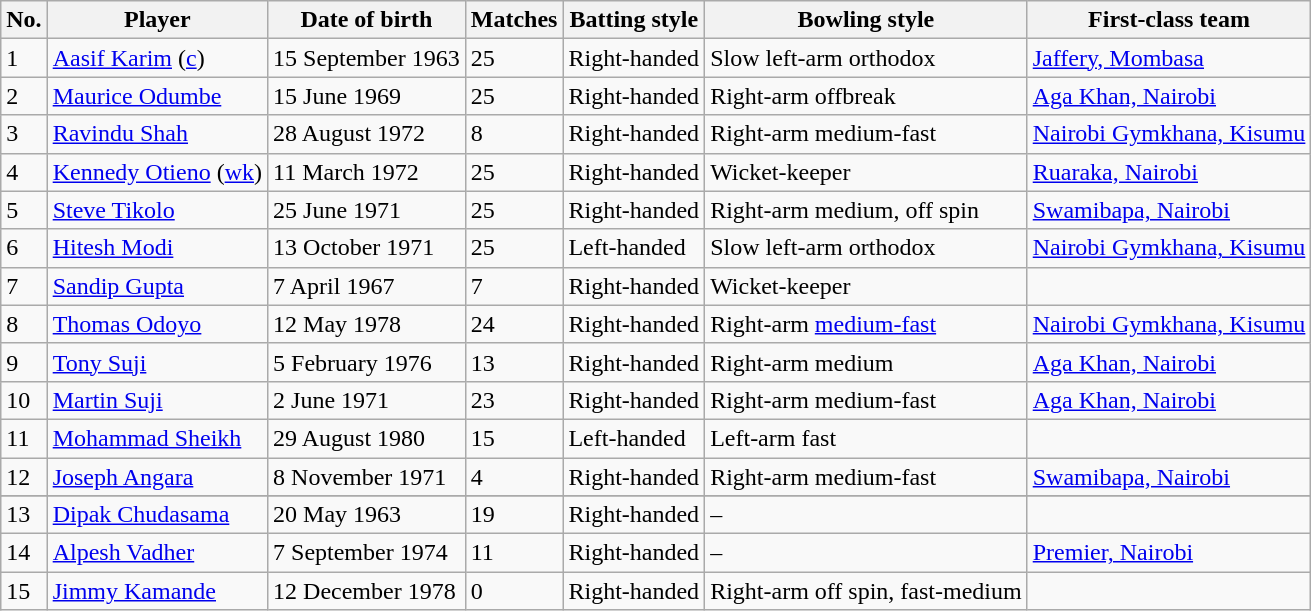<table class="wikitable">
<tr>
<th>No.</th>
<th>Player</th>
<th>Date of birth</th>
<th>Matches</th>
<th>Batting style</th>
<th>Bowling style</th>
<th>First-class team</th>
</tr>
<tr>
<td>1</td>
<td><a href='#'>Aasif Karim</a> (<a href='#'>c</a>)</td>
<td>15 September 1963</td>
<td>25</td>
<td>Right-handed</td>
<td>Slow left-arm orthodox</td>
<td><a href='#'>Jaffery, Mombasa</a></td>
</tr>
<tr>
<td>2</td>
<td><a href='#'>Maurice Odumbe</a></td>
<td>15 June 1969</td>
<td>25</td>
<td>Right-handed</td>
<td>Right-arm offbreak</td>
<td><a href='#'>Aga Khan, Nairobi</a></td>
</tr>
<tr>
<td>3</td>
<td><a href='#'>Ravindu Shah</a></td>
<td>28 August 1972</td>
<td>8</td>
<td>Right-handed</td>
<td>Right-arm medium-fast</td>
<td><a href='#'>Nairobi Gymkhana, Kisumu</a></td>
</tr>
<tr>
<td>4</td>
<td><a href='#'>Kennedy Otieno</a> (<a href='#'>wk</a>)</td>
<td>11 March 1972</td>
<td>25</td>
<td>Right-handed</td>
<td>Wicket-keeper</td>
<td><a href='#'>Ruaraka, Nairobi</a></td>
</tr>
<tr>
<td>5</td>
<td><a href='#'>Steve Tikolo</a></td>
<td>25 June 1971</td>
<td>25</td>
<td>Right-handed</td>
<td>Right-arm medium, off spin</td>
<td><a href='#'>Swamibapa, Nairobi</a></td>
</tr>
<tr>
<td>6</td>
<td><a href='#'>Hitesh Modi</a></td>
<td>13 October 1971</td>
<td>25</td>
<td>Left-handed</td>
<td>Slow left-arm orthodox</td>
<td><a href='#'>Nairobi Gymkhana, Kisumu</a></td>
</tr>
<tr>
<td>7</td>
<td><a href='#'>Sandip Gupta</a></td>
<td>7 April 1967</td>
<td>7</td>
<td>Right-handed</td>
<td>Wicket-keeper</td>
<td></td>
</tr>
<tr>
<td>8</td>
<td><a href='#'>Thomas Odoyo</a></td>
<td>12 May 1978</td>
<td>24</td>
<td>Right-handed</td>
<td>Right-arm <a href='#'>medium-fast</a></td>
<td><a href='#'>Nairobi Gymkhana, Kisumu</a></td>
</tr>
<tr>
<td>9</td>
<td><a href='#'>Tony Suji</a></td>
<td>5 February 1976</td>
<td>13</td>
<td>Right-handed</td>
<td>Right-arm medium</td>
<td><a href='#'>Aga Khan, Nairobi</a></td>
</tr>
<tr>
<td>10</td>
<td><a href='#'>Martin Suji</a></td>
<td>2 June 1971</td>
<td>23</td>
<td>Right-handed</td>
<td>Right-arm medium-fast</td>
<td><a href='#'>Aga Khan, Nairobi</a></td>
</tr>
<tr>
<td>11</td>
<td><a href='#'>Mohammad Sheikh</a></td>
<td>29 August 1980</td>
<td>15</td>
<td>Left-handed</td>
<td>Left-arm fast</td>
<td></td>
</tr>
<tr>
<td>12</td>
<td><a href='#'>Joseph Angara</a></td>
<td>8 November 1971</td>
<td>4</td>
<td>Right-handed</td>
<td>Right-arm medium-fast</td>
<td><a href='#'>Swamibapa, Nairobi</a></td>
</tr>
<tr>
</tr>
<tr>
<td>13</td>
<td><a href='#'>Dipak Chudasama</a></td>
<td>20 May 1963</td>
<td>19</td>
<td>Right-handed</td>
<td>–</td>
<td></td>
</tr>
<tr>
<td>14</td>
<td><a href='#'>Alpesh Vadher</a></td>
<td>7 September 1974</td>
<td>11</td>
<td>Right-handed</td>
<td>–</td>
<td><a href='#'>Premier, Nairobi</a></td>
</tr>
<tr>
<td>15</td>
<td><a href='#'>Jimmy Kamande</a></td>
<td>12 December 1978</td>
<td>0</td>
<td>Right-handed</td>
<td>Right-arm off spin, fast-medium</td>
<td></td>
</tr>
</table>
